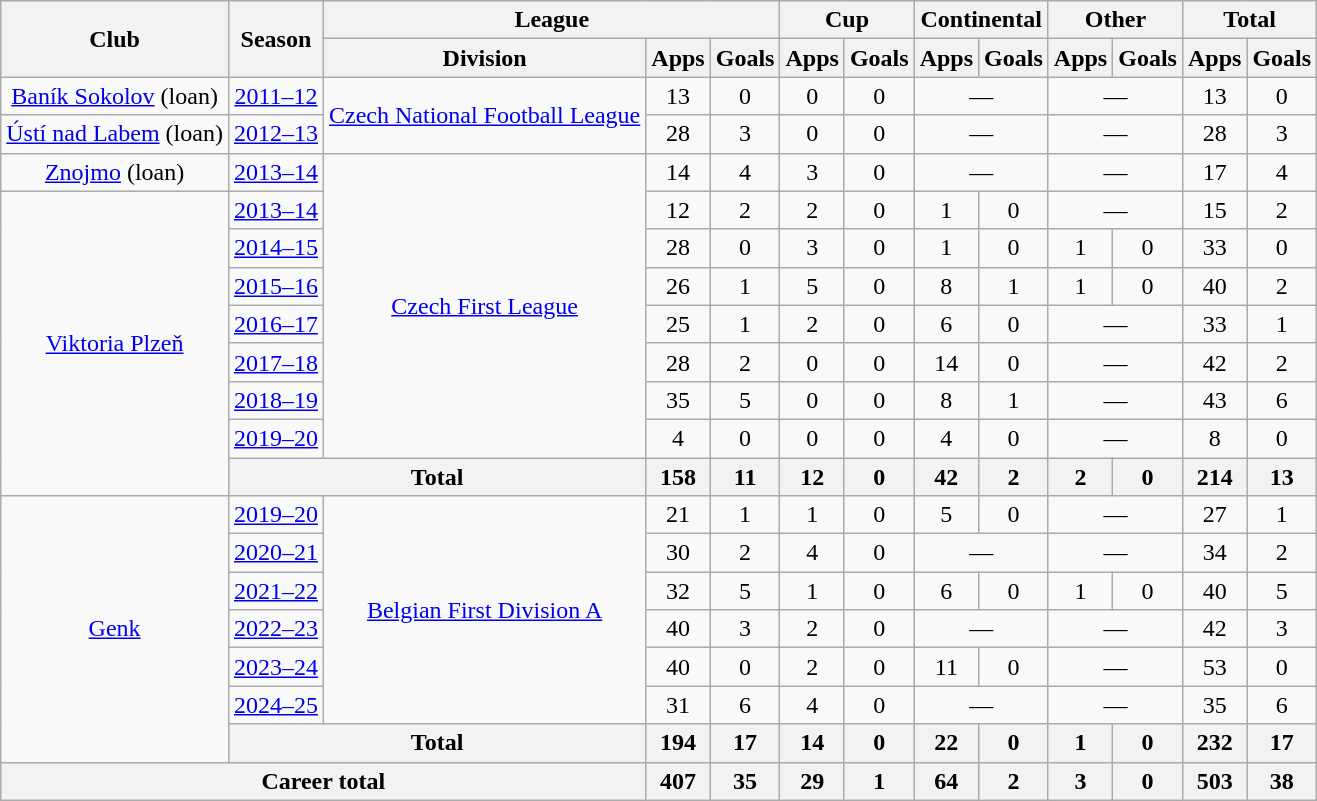<table class="wikitable" style="text-align:center">
<tr>
<th rowspan=2>Club</th>
<th rowspan=2>Season</th>
<th colspan=3>League</th>
<th colspan=2>Cup</th>
<th colspan=2>Continental</th>
<th colspan=2>Other</th>
<th colspan=2>Total</th>
</tr>
<tr>
<th>Division</th>
<th>Apps</th>
<th>Goals</th>
<th>Apps</th>
<th>Goals</th>
<th>Apps</th>
<th>Goals</th>
<th>Apps</th>
<th>Goals</th>
<th>Apps</th>
<th>Goals</th>
</tr>
<tr>
<td><a href='#'>Baník Sokolov</a> (loan)</td>
<td><a href='#'>2011–12</a></td>
<td rowspan="2"><a href='#'>Czech National Football League</a></td>
<td>13</td>
<td>0</td>
<td>0</td>
<td>0</td>
<td colspan="2">—</td>
<td colspan="2">—</td>
<td>13</td>
<td>0</td>
</tr>
<tr>
<td><a href='#'>Ústí nad Labem</a> (loan)</td>
<td><a href='#'>2012–13</a></td>
<td>28</td>
<td>3</td>
<td>0</td>
<td>0</td>
<td colspan="2">—</td>
<td colspan="2">—</td>
<td>28</td>
<td>3</td>
</tr>
<tr>
<td><a href='#'>Znojmo</a> (loan)</td>
<td><a href='#'>2013–14</a></td>
<td rowspan="8"><a href='#'>Czech First League</a></td>
<td>14</td>
<td>4</td>
<td>3</td>
<td>0</td>
<td colspan="2">—</td>
<td colspan="2">—</td>
<td>17</td>
<td>4</td>
</tr>
<tr>
<td rowspan="8"><a href='#'>Viktoria Plzeň</a></td>
<td><a href='#'>2013–14</a></td>
<td>12</td>
<td>2</td>
<td>2</td>
<td>0</td>
<td>1</td>
<td>0</td>
<td colspan="2">—</td>
<td>15</td>
<td>2</td>
</tr>
<tr>
<td><a href='#'>2014–15</a></td>
<td>28</td>
<td>0</td>
<td>3</td>
<td>0</td>
<td>1</td>
<td>0</td>
<td>1</td>
<td>0</td>
<td>33</td>
<td>0</td>
</tr>
<tr>
<td><a href='#'>2015–16</a></td>
<td>26</td>
<td>1</td>
<td>5</td>
<td>0</td>
<td>8</td>
<td>1</td>
<td>1</td>
<td>0</td>
<td>40</td>
<td>2</td>
</tr>
<tr>
<td><a href='#'>2016–17</a></td>
<td>25</td>
<td>1</td>
<td>2</td>
<td>0</td>
<td>6</td>
<td>0</td>
<td colspan="2">—</td>
<td>33</td>
<td>1</td>
</tr>
<tr>
<td><a href='#'>2017–18</a></td>
<td>28</td>
<td>2</td>
<td>0</td>
<td>0</td>
<td>14</td>
<td>0</td>
<td colspan="2">—</td>
<td>42</td>
<td>2</td>
</tr>
<tr>
<td><a href='#'>2018–19</a></td>
<td>35</td>
<td>5</td>
<td>0</td>
<td>0</td>
<td>8</td>
<td>1</td>
<td colspan="2">—</td>
<td>43</td>
<td>6</td>
</tr>
<tr>
<td><a href='#'>2019–20</a></td>
<td>4</td>
<td>0</td>
<td>0</td>
<td>0</td>
<td>4</td>
<td>0</td>
<td colspan="2">—</td>
<td>8</td>
<td>0</td>
</tr>
<tr>
<th colspan="2">Total</th>
<th>158</th>
<th>11</th>
<th>12</th>
<th>0</th>
<th>42</th>
<th>2</th>
<th>2</th>
<th>0</th>
<th>214</th>
<th>13</th>
</tr>
<tr>
<td rowspan="7"><a href='#'>Genk</a></td>
<td><a href='#'>2019–20</a></td>
<td rowspan="6"><a href='#'>Belgian First Division A</a></td>
<td>21</td>
<td>1</td>
<td>1</td>
<td>0</td>
<td>5</td>
<td>0</td>
<td colspan="2">—</td>
<td>27</td>
<td>1</td>
</tr>
<tr>
<td><a href='#'>2020–21</a></td>
<td>30</td>
<td>2</td>
<td>4</td>
<td>0</td>
<td colspan="2">—</td>
<td colspan="2">—</td>
<td>34</td>
<td>2</td>
</tr>
<tr>
<td><a href='#'>2021–22</a></td>
<td>32</td>
<td>5</td>
<td>1</td>
<td>0</td>
<td>6</td>
<td>0</td>
<td>1</td>
<td>0</td>
<td>40</td>
<td>5</td>
</tr>
<tr>
<td><a href='#'>2022–23</a></td>
<td>40</td>
<td>3</td>
<td>2</td>
<td>0</td>
<td colspan="2">—</td>
<td colspan="2">—</td>
<td>42</td>
<td>3</td>
</tr>
<tr>
<td><a href='#'>2023–24</a></td>
<td>40</td>
<td>0</td>
<td>2</td>
<td>0</td>
<td>11</td>
<td>0</td>
<td colspan="2">—</td>
<td>53</td>
<td>0</td>
</tr>
<tr>
<td><a href='#'>2024–25</a></td>
<td>31</td>
<td>6</td>
<td>4</td>
<td>0</td>
<td colspan="2">—</td>
<td colspan="2">—</td>
<td>35</td>
<td>6</td>
</tr>
<tr>
<th colspan="2">Total</th>
<th>194</th>
<th>17</th>
<th>14</th>
<th>0</th>
<th>22</th>
<th>0</th>
<th>1</th>
<th>0</th>
<th>232</th>
<th>17</th>
</tr>
<tr>
<th colspan="3">Career total</th>
<th>407</th>
<th>35</th>
<th>29</th>
<th>1</th>
<th>64</th>
<th>2</th>
<th>3</th>
<th>0</th>
<th>503</th>
<th>38</th>
</tr>
</table>
